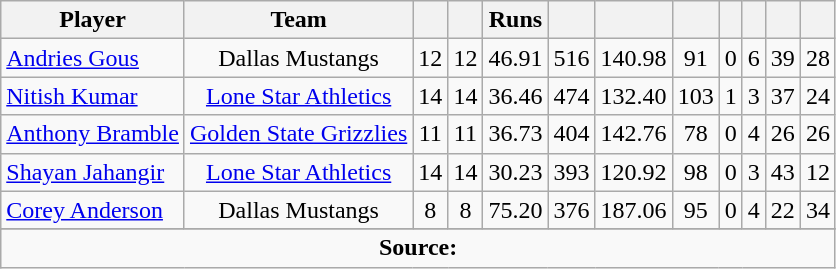<table class="wikitable sortable"  style="text-align: center;">
<tr>
<th class="unsortable">Player</th>
<th>Team</th>
<th></th>
<th></th>
<th>Runs</th>
<th></th>
<th></th>
<th></th>
<th></th>
<th></th>
<th></th>
<th></th>
</tr>
<tr>
<td style="text-align:left"><a href='#'>Andries Gous</a></td>
<td>Dallas Mustangs</td>
<td>12</td>
<td>12</td>
<td>46.91</td>
<td>516</td>
<td>140.98</td>
<td>91</td>
<td>0</td>
<td>6</td>
<td>39</td>
<td>28</td>
</tr>
<tr>
<td style="text-align:left"><a href='#'>Nitish Kumar</a></td>
<td><a href='#'>Lone Star Athletics</a></td>
<td>14</td>
<td>14</td>
<td>36.46</td>
<td>474</td>
<td>132.40</td>
<td>103</td>
<td>1</td>
<td>3</td>
<td>37</td>
<td>24</td>
</tr>
<tr>
<td style="text-align:left"><a href='#'>Anthony Bramble</a></td>
<td><a href='#'>Golden State Grizzlies</a></td>
<td>11</td>
<td>11</td>
<td>36.73</td>
<td>404</td>
<td>142.76</td>
<td>78</td>
<td>0</td>
<td>4</td>
<td>26</td>
<td>26</td>
</tr>
<tr>
<td style="text-align:left"><a href='#'>Shayan Jahangir</a></td>
<td><a href='#'>Lone Star Athletics</a></td>
<td>14</td>
<td>14</td>
<td>30.23</td>
<td>393</td>
<td>120.92</td>
<td>98</td>
<td>0</td>
<td>3</td>
<td>43</td>
<td>12</td>
</tr>
<tr>
<td style="text-align:left"><a href='#'>Corey Anderson</a></td>
<td>Dallas Mustangs</td>
<td>8</td>
<td>8</td>
<td>75.20</td>
<td>376</td>
<td>187.06</td>
<td>95</td>
<td>0</td>
<td>4</td>
<td>22</td>
<td>34</td>
</tr>
<tr>
</tr>
<tr class=sortbottom>
<td colspan=15><strong>Source:</strong> </td>
</tr>
</table>
